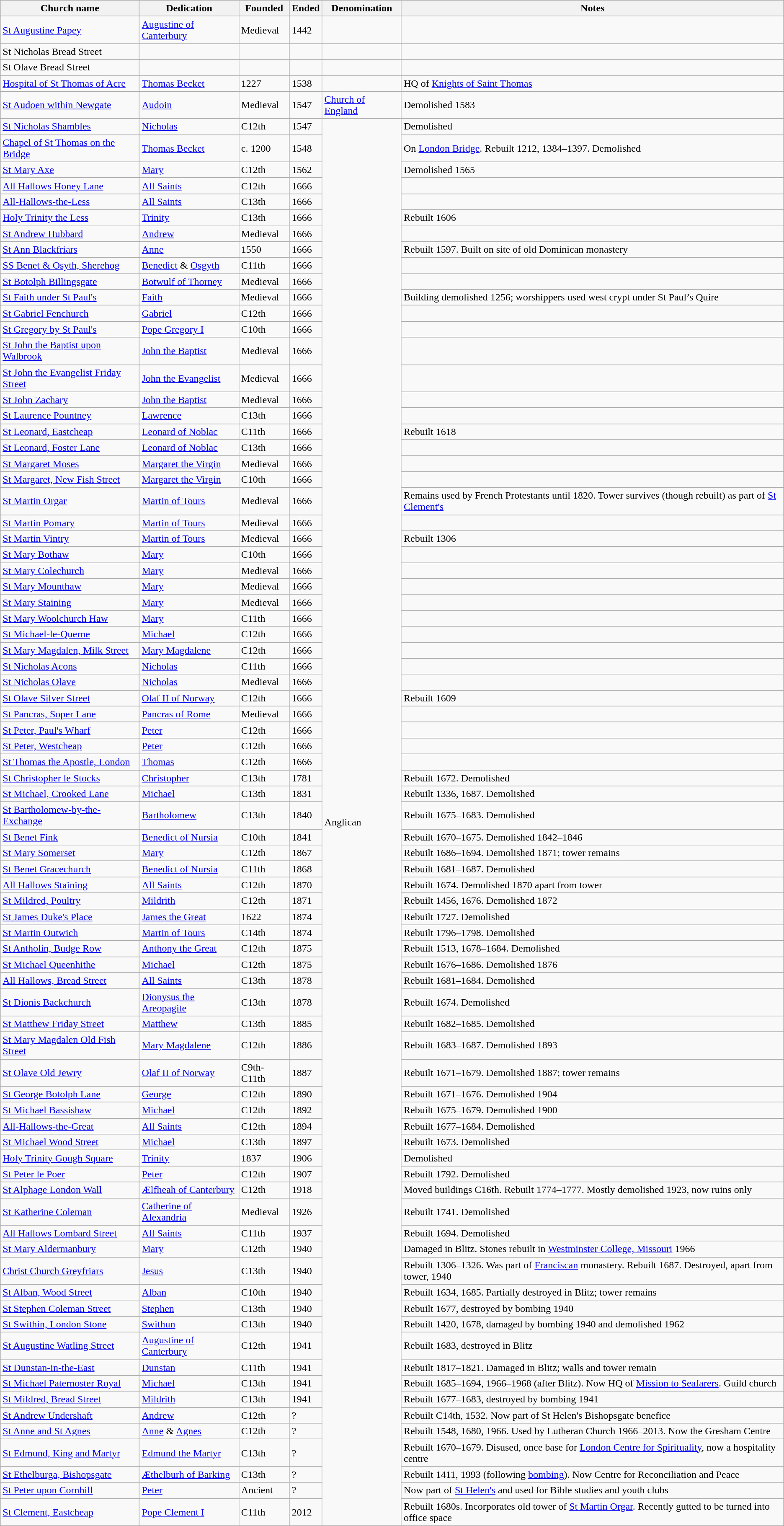<table class="wikitable sortable">
<tr>
<th>Church name</th>
<th>Dedication</th>
<th>Founded</th>
<th>Ended</th>
<th>Denomination</th>
<th>Notes</th>
</tr>
<tr>
<td><a href='#'>St Augustine Papey</a></td>
<td><a href='#'>Augustine of Canterbury</a></td>
<td>Medieval</td>
<td>1442</td>
<td></td>
<td></td>
</tr>
<tr>
<td>St Nicholas Bread Street</td>
<td></td>
<td></td>
<td></td>
<td></td>
<td></td>
</tr>
<tr>
<td>St Olave Bread Street</td>
<td></td>
<td></td>
<td></td>
<td></td>
<td></td>
</tr>
<tr>
<td><a href='#'>Hospital of St Thomas of Acre</a></td>
<td><a href='#'>Thomas Becket</a></td>
<td>1227</td>
<td>1538</td>
<td></td>
<td>HQ of <a href='#'>Knights of Saint Thomas</a></td>
</tr>
<tr>
<td><a href='#'>St Audoen within Newgate</a></td>
<td><a href='#'>Audoin</a></td>
<td>Medieval</td>
<td>1547</td>
<td><a href='#'>Church of England</a></td>
<td>Demolished 1583</td>
</tr>
<tr>
<td><a href='#'>St Nicholas Shambles</a></td>
<td><a href='#'>Nicholas</a></td>
<td>C12th</td>
<td>1547</td>
<td rowspan="79">Anglican</td>
<td>Demolished</td>
</tr>
<tr>
<td><a href='#'>Chapel of St Thomas on the Bridge</a></td>
<td><a href='#'>Thomas Becket</a></td>
<td>c. 1200</td>
<td>1548</td>
<td>On <a href='#'>London Bridge</a>. Rebuilt 1212, 1384–1397. Demolished</td>
</tr>
<tr>
<td><a href='#'>St Mary Axe</a></td>
<td><a href='#'>Mary</a></td>
<td>C12th</td>
<td>1562</td>
<td>Demolished 1565</td>
</tr>
<tr>
<td><a href='#'>All Hallows Honey Lane</a></td>
<td><a href='#'>All Saints</a></td>
<td>C12th</td>
<td>1666</td>
<td></td>
</tr>
<tr>
<td><a href='#'>All-Hallows-the-Less</a></td>
<td><a href='#'>All Saints</a></td>
<td>C13th</td>
<td>1666</td>
<td></td>
</tr>
<tr>
<td><a href='#'>Holy Trinity the Less</a></td>
<td><a href='#'>Trinity</a></td>
<td>C13th</td>
<td>1666</td>
<td>Rebuilt 1606</td>
</tr>
<tr>
<td><a href='#'>St Andrew Hubbard</a></td>
<td><a href='#'>Andrew</a></td>
<td>Medieval</td>
<td>1666</td>
<td></td>
</tr>
<tr>
<td><a href='#'>St Ann Blackfriars</a></td>
<td><a href='#'>Anne</a></td>
<td>1550</td>
<td>1666</td>
<td>Rebuilt 1597. Built on site of old Dominican monastery</td>
</tr>
<tr>
<td><a href='#'>SS Benet & Osyth, Sherehog</a></td>
<td><a href='#'>Benedict</a> & <a href='#'>Osgyth</a></td>
<td>C11th</td>
<td>1666</td>
<td></td>
</tr>
<tr>
<td><a href='#'>St Botolph Billingsgate</a></td>
<td><a href='#'>Botwulf of Thorney</a></td>
<td>Medieval</td>
<td>1666</td>
<td></td>
</tr>
<tr>
<td><a href='#'>St Faith under St Paul's</a></td>
<td><a href='#'>Faith</a></td>
<td>Medieval</td>
<td>1666</td>
<td>Building demolished 1256; worshippers used west crypt under St Paul’s Quire</td>
</tr>
<tr>
<td><a href='#'>St Gabriel Fenchurch</a></td>
<td><a href='#'>Gabriel</a></td>
<td>C12th</td>
<td>1666</td>
<td></td>
</tr>
<tr>
<td><a href='#'>St Gregory by St Paul's</a></td>
<td><a href='#'>Pope Gregory I</a></td>
<td>C10th</td>
<td>1666</td>
<td></td>
</tr>
<tr>
<td><a href='#'>St John the Baptist upon Walbrook</a></td>
<td><a href='#'>John the Baptist</a></td>
<td>Medieval</td>
<td>1666</td>
<td></td>
</tr>
<tr>
<td><a href='#'>St John the Evangelist Friday Street</a></td>
<td><a href='#'>John the Evangelist</a></td>
<td>Medieval</td>
<td>1666</td>
<td></td>
</tr>
<tr>
<td><a href='#'>St John Zachary</a></td>
<td><a href='#'>John the Baptist</a></td>
<td>Medieval</td>
<td>1666</td>
<td></td>
</tr>
<tr>
<td><a href='#'>St Laurence Pountney</a></td>
<td><a href='#'>Lawrence</a></td>
<td>C13th</td>
<td>1666</td>
<td></td>
</tr>
<tr>
<td><a href='#'>St Leonard, Eastcheap</a></td>
<td><a href='#'>Leonard of Noblac</a></td>
<td>C11th</td>
<td>1666</td>
<td>Rebuilt 1618</td>
</tr>
<tr>
<td><a href='#'>St Leonard, Foster Lane</a></td>
<td><a href='#'>Leonard of Noblac</a></td>
<td>C13th</td>
<td>1666</td>
<td></td>
</tr>
<tr>
<td><a href='#'>St Margaret Moses</a></td>
<td><a href='#'>Margaret the Virgin</a></td>
<td>Medieval</td>
<td>1666</td>
<td></td>
</tr>
<tr>
<td><a href='#'>St Margaret, New Fish Street</a></td>
<td><a href='#'>Margaret the Virgin</a></td>
<td>C10th</td>
<td>1666</td>
<td></td>
</tr>
<tr>
<td><a href='#'>St Martin Orgar</a></td>
<td><a href='#'>Martin of Tours</a></td>
<td>Medieval</td>
<td>1666</td>
<td>Remains used by French Protestants until 1820. Tower survives (though rebuilt) as part of <a href='#'>St Clement's</a></td>
</tr>
<tr>
<td><a href='#'>St Martin Pomary</a></td>
<td><a href='#'>Martin of Tours</a></td>
<td>Medieval</td>
<td>1666</td>
<td></td>
</tr>
<tr>
<td><a href='#'>St Martin Vintry</a></td>
<td><a href='#'>Martin of Tours</a></td>
<td>Medieval</td>
<td>1666</td>
<td>Rebuilt 1306</td>
</tr>
<tr>
<td><a href='#'>St Mary Bothaw</a></td>
<td><a href='#'>Mary</a></td>
<td>C10th</td>
<td>1666</td>
<td></td>
</tr>
<tr>
<td><a href='#'>St Mary Colechurch</a></td>
<td><a href='#'>Mary</a></td>
<td>Medieval</td>
<td>1666</td>
<td></td>
</tr>
<tr>
<td><a href='#'>St Mary Mounthaw</a></td>
<td><a href='#'>Mary</a></td>
<td>Medieval</td>
<td>1666</td>
<td></td>
</tr>
<tr>
<td><a href='#'>St Mary Staining</a></td>
<td><a href='#'>Mary</a></td>
<td>Medieval</td>
<td>1666</td>
<td></td>
</tr>
<tr>
<td><a href='#'>St Mary Woolchurch Haw</a></td>
<td><a href='#'>Mary</a></td>
<td>C11th</td>
<td>1666</td>
<td></td>
</tr>
<tr>
<td><a href='#'>St Michael-le-Querne</a></td>
<td><a href='#'>Michael</a></td>
<td>C12th</td>
<td>1666</td>
<td></td>
</tr>
<tr>
<td><a href='#'>St Mary Magdalen, Milk Street</a></td>
<td><a href='#'>Mary Magdalene</a></td>
<td>C12th</td>
<td>1666</td>
<td></td>
</tr>
<tr>
<td><a href='#'>St Nicholas Acons</a></td>
<td><a href='#'>Nicholas</a></td>
<td>C11th</td>
<td>1666</td>
<td></td>
</tr>
<tr>
<td><a href='#'>St Nicholas Olave</a></td>
<td><a href='#'>Nicholas</a></td>
<td>Medieval</td>
<td>1666</td>
<td></td>
</tr>
<tr>
<td><a href='#'>St Olave Silver Street</a></td>
<td><a href='#'>Olaf II of Norway</a></td>
<td>C12th</td>
<td>1666</td>
<td>Rebuilt 1609</td>
</tr>
<tr>
<td><a href='#'>St Pancras, Soper Lane</a></td>
<td><a href='#'>Pancras of Rome</a></td>
<td>Medieval</td>
<td>1666</td>
<td></td>
</tr>
<tr>
<td><a href='#'>St Peter, Paul's Wharf</a></td>
<td><a href='#'>Peter</a></td>
<td>C12th</td>
<td>1666</td>
<td></td>
</tr>
<tr>
<td><a href='#'>St Peter, Westcheap</a></td>
<td><a href='#'>Peter</a></td>
<td>C12th</td>
<td>1666</td>
<td></td>
</tr>
<tr>
<td><a href='#'>St Thomas the Apostle, London</a></td>
<td><a href='#'>Thomas</a></td>
<td>C12th</td>
<td>1666</td>
<td></td>
</tr>
<tr>
<td><a href='#'>St Christopher le Stocks</a></td>
<td><a href='#'>Christopher</a></td>
<td>C13th</td>
<td>1781</td>
<td>Rebuilt 1672. Demolished</td>
</tr>
<tr>
<td><a href='#'>St Michael, Crooked Lane</a></td>
<td><a href='#'>Michael</a></td>
<td>C13th</td>
<td>1831</td>
<td>Rebuilt 1336, 1687. Demolished</td>
</tr>
<tr>
<td><a href='#'>St Bartholomew-by-the-Exchange</a></td>
<td><a href='#'>Bartholomew</a></td>
<td>C13th</td>
<td>1840</td>
<td>Rebuilt 1675–1683. Demolished</td>
</tr>
<tr>
<td><a href='#'>St Benet Fink</a></td>
<td><a href='#'>Benedict of Nursia</a></td>
<td>C10th</td>
<td>1841</td>
<td>Rebuilt 1670–1675. Demolished 1842–1846</td>
</tr>
<tr>
<td><a href='#'>St Mary Somerset</a></td>
<td><a href='#'>Mary</a></td>
<td>C12th</td>
<td>1867</td>
<td>Rebuilt 1686–1694. Demolished 1871; tower remains</td>
</tr>
<tr>
<td><a href='#'>St Benet Gracechurch</a></td>
<td><a href='#'>Benedict of Nursia</a></td>
<td>C11th</td>
<td>1868</td>
<td>Rebuilt 1681–1687. Demolished</td>
</tr>
<tr>
<td><a href='#'>All Hallows Staining</a></td>
<td><a href='#'>All Saints</a></td>
<td>C12th</td>
<td>1870</td>
<td>Rebuilt 1674. Demolished 1870 apart from tower</td>
</tr>
<tr>
<td><a href='#'>St Mildred, Poultry</a></td>
<td><a href='#'>Mildrith</a></td>
<td>C12th</td>
<td>1871</td>
<td>Rebuilt 1456, 1676. Demolished 1872</td>
</tr>
<tr>
<td><a href='#'>St James Duke's Place</a></td>
<td><a href='#'>James the Great</a></td>
<td>1622</td>
<td>1874</td>
<td>Rebuilt 1727. Demolished</td>
</tr>
<tr>
<td><a href='#'>St Martin Outwich</a></td>
<td><a href='#'>Martin of Tours</a></td>
<td>C14th</td>
<td>1874</td>
<td>Rebuilt 1796–1798. Demolished</td>
</tr>
<tr>
<td><a href='#'>St Antholin, Budge Row</a></td>
<td><a href='#'>Anthony the Great</a></td>
<td>C12th</td>
<td>1875</td>
<td>Rebuilt 1513, 1678–1684. Demolished</td>
</tr>
<tr>
<td><a href='#'>St Michael Queenhithe</a></td>
<td><a href='#'>Michael</a></td>
<td>C12th</td>
<td>1875</td>
<td>Rebuilt 1676–1686. Demolished 1876</td>
</tr>
<tr>
<td><a href='#'>All Hallows, Bread Street</a></td>
<td><a href='#'>All Saints</a></td>
<td>C13th</td>
<td>1878</td>
<td>Rebuilt 1681–1684. Demolished</td>
</tr>
<tr>
<td><a href='#'>St Dionis Backchurch</a></td>
<td><a href='#'>Dionysus the Areopagite</a></td>
<td>C13th</td>
<td>1878</td>
<td>Rebuilt 1674. Demolished</td>
</tr>
<tr>
<td><a href='#'>St Matthew Friday Street</a></td>
<td><a href='#'>Matthew</a></td>
<td>C13th</td>
<td>1885</td>
<td>Rebuilt 1682–1685. Demolished</td>
</tr>
<tr>
<td><a href='#'>St Mary Magdalen Old Fish Street</a></td>
<td><a href='#'>Mary Magdalene</a></td>
<td>C12th</td>
<td>1886</td>
<td>Rebuilt 1683–1687. Demolished 1893</td>
</tr>
<tr>
<td><a href='#'>St Olave Old Jewry</a></td>
<td><a href='#'>Olaf II of Norway</a></td>
<td>C9th-C11th</td>
<td>1887</td>
<td>Rebuilt 1671–1679. Demolished 1887; tower remains</td>
</tr>
<tr>
<td><a href='#'>St George Botolph Lane</a></td>
<td><a href='#'>George</a></td>
<td>C12th</td>
<td>1890</td>
<td>Rebuilt 1671–1676. Demolished 1904</td>
</tr>
<tr>
<td><a href='#'>St Michael Bassishaw</a></td>
<td><a href='#'>Michael</a></td>
<td>C12th</td>
<td>1892</td>
<td>Rebuilt 1675–1679. Demolished 1900</td>
</tr>
<tr>
<td><a href='#'>All-Hallows-the-Great</a></td>
<td><a href='#'>All Saints</a></td>
<td>C12th</td>
<td>1894</td>
<td>Rebuilt 1677–1684. Demolished</td>
</tr>
<tr>
<td><a href='#'>St Michael Wood Street</a></td>
<td><a href='#'>Michael</a></td>
<td>C13th</td>
<td>1897</td>
<td>Rebuilt 1673. Demolished</td>
</tr>
<tr>
<td><a href='#'>Holy Trinity Gough Square</a></td>
<td><a href='#'>Trinity</a></td>
<td>1837</td>
<td>1906</td>
<td>Demolished</td>
</tr>
<tr>
<td><a href='#'>St Peter le Poer</a></td>
<td><a href='#'>Peter</a></td>
<td>C12th</td>
<td>1907</td>
<td>Rebuilt 1792. Demolished</td>
</tr>
<tr>
<td><a href='#'>St Alphage London Wall</a></td>
<td><a href='#'>Ælfheah of Canterbury</a></td>
<td>C12th</td>
<td>1918</td>
<td>Moved buildings C16th. Rebuilt 1774–1777. Mostly demolished 1923, now ruins only</td>
</tr>
<tr>
<td><a href='#'>St Katherine Coleman</a></td>
<td><a href='#'>Catherine of Alexandria</a></td>
<td>Medieval</td>
<td>1926</td>
<td>Rebuilt 1741. Demolished</td>
</tr>
<tr>
<td><a href='#'>All Hallows Lombard Street</a></td>
<td><a href='#'>All Saints</a></td>
<td>C11th</td>
<td>1937</td>
<td>Rebuilt 1694. Demolished</td>
</tr>
<tr>
<td><a href='#'>St Mary Aldermanbury</a></td>
<td><a href='#'>Mary</a></td>
<td>C12th</td>
<td>1940</td>
<td>Damaged in Blitz. Stones rebuilt in <a href='#'>Westminster College, Missouri</a> 1966</td>
</tr>
<tr>
<td><a href='#'>Christ Church Greyfriars</a></td>
<td><a href='#'>Jesus</a></td>
<td>C13th</td>
<td>1940</td>
<td>Rebuilt 1306–1326. Was part of <a href='#'>Franciscan</a> monastery. Rebuilt 1687. Destroyed, apart from tower, 1940</td>
</tr>
<tr>
<td><a href='#'>St Alban, Wood Street</a></td>
<td><a href='#'>Alban</a></td>
<td>C10th</td>
<td>1940</td>
<td>Rebuilt 1634, 1685. Partially destroyed in Blitz; tower remains</td>
</tr>
<tr>
<td><a href='#'>St Stephen Coleman Street</a></td>
<td><a href='#'>Stephen</a></td>
<td>C13th</td>
<td>1940</td>
<td>Rebuilt 1677, destroyed by bombing 1940</td>
</tr>
<tr>
<td><a href='#'>St Swithin, London Stone</a></td>
<td><a href='#'>Swithun</a></td>
<td>C13th</td>
<td>1940</td>
<td>Rebuilt 1420, 1678, damaged by bombing 1940 and demolished 1962</td>
</tr>
<tr>
<td><a href='#'>St Augustine Watling Street</a></td>
<td><a href='#'>Augustine of Canterbury</a></td>
<td>C12th</td>
<td>1941</td>
<td>Rebuilt 1683, destroyed in Blitz</td>
</tr>
<tr>
<td><a href='#'>St Dunstan-in-the-East</a></td>
<td><a href='#'>Dunstan</a></td>
<td>C11th</td>
<td>1941</td>
<td>Rebuilt 1817–1821. Damaged in Blitz; walls and tower remain</td>
</tr>
<tr>
<td><a href='#'>St Michael Paternoster Royal</a></td>
<td><a href='#'>Michael</a></td>
<td>C13th</td>
<td>1941</td>
<td>Rebuilt 1685–1694, 1966–1968 (after Blitz). Now HQ of <a href='#'>Mission to Seafarers</a>. Guild church</td>
</tr>
<tr>
<td><a href='#'>St Mildred, Bread Street</a></td>
<td><a href='#'>Mildrith</a></td>
<td>C13th</td>
<td>1941</td>
<td>Rebuilt 1677–1683, destroyed by bombing 1941</td>
</tr>
<tr>
<td><a href='#'>St Andrew Undershaft</a></td>
<td><a href='#'>Andrew</a></td>
<td>C12th</td>
<td>?</td>
<td>Rebuilt C14th, 1532. Now part of St Helen's Bishopsgate benefice</td>
</tr>
<tr>
<td><a href='#'>St Anne and St Agnes</a></td>
<td><a href='#'>Anne</a> & <a href='#'>Agnes</a></td>
<td>C12th</td>
<td>?</td>
<td>Rebuilt 1548, 1680, 1966. Used by Lutheran Church 1966–2013. Now the Gresham Centre</td>
</tr>
<tr>
<td><a href='#'>St Edmund, King and Martyr</a></td>
<td><a href='#'>Edmund the Martyr</a></td>
<td>C13th</td>
<td>?</td>
<td>Rebuilt 1670–1679. Disused, once base for <a href='#'>London Centre for Spirituality</a>, now a hospitality centre</td>
</tr>
<tr>
<td><a href='#'>St Ethelburga, Bishopsgate</a></td>
<td><a href='#'>Æthelburh of Barking</a></td>
<td>C13th</td>
<td>?</td>
<td>Rebuilt 1411, 1993 (following <a href='#'>bombing</a>). Now Centre for Reconciliation and Peace</td>
</tr>
<tr>
<td><a href='#'>St Peter upon Cornhill</a></td>
<td><a href='#'>Peter</a></td>
<td>Ancient</td>
<td>?</td>
<td>Now part of <a href='#'>St Helen's</a> and used for Bible studies and youth clubs</td>
</tr>
<tr>
<td><a href='#'>St Clement, Eastcheap</a></td>
<td><a href='#'>Pope Clement I</a></td>
<td>C11th</td>
<td>2012</td>
<td>Rebuilt 1680s. Incorporates old tower of <a href='#'>St Martin Orgar</a>. Recently gutted to be turned into office space</td>
</tr>
</table>
